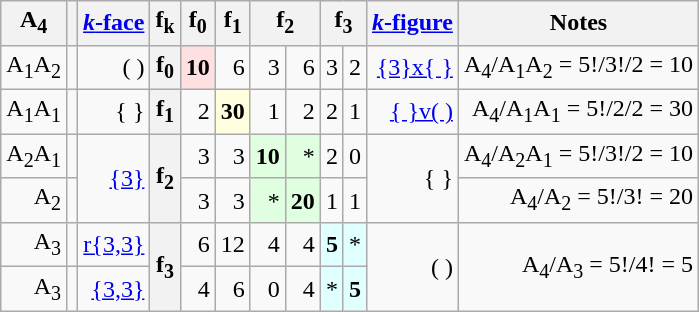<table class=wikitable>
<tr>
<th>A<sub>4</sub></th>
<th></th>
<th><a href='#'><em>k</em>-face</a></th>
<th>f<sub>k</sub></th>
<th>f<sub>0</sub></th>
<th colspan=1>f<sub>1</sub></th>
<th colspan=2>f<sub>2</sub></th>
<th colspan=2>f<sub>3</sub></th>
<th><a href='#'><em>k</em>-figure</a></th>
<th>Notes</th>
</tr>
<tr align=right>
<td>A<sub>1</sub>A<sub>2</sub></td>
<td></td>
<td>( )</td>
<th>f<sub>0</sub></th>
<td BGCOLOR="#ffe0e0"><strong>10</strong></td>
<td>6</td>
<td>3</td>
<td>6</td>
<td>3</td>
<td>2</td>
<td><a href='#'>{3}x{ }</a></td>
<td>A<sub>4</sub>/A<sub>1</sub>A<sub>2</sub> = 5!/3!/2 = 10</td>
</tr>
<tr align=right>
<td>A<sub>1</sub>A<sub>1</sub></td>
<td></td>
<td>{ }</td>
<th>f<sub>1</sub></th>
<td>2</td>
<td BGCOLOR="#ffffe0"><strong>30</strong></td>
<td>1</td>
<td>2</td>
<td>2</td>
<td>1</td>
<td><a href='#'>{ }v( )</a></td>
<td>A<sub>4</sub>/A<sub>1</sub>A<sub>1</sub> = 5!/2/2 = 30</td>
</tr>
<tr align=right>
<td>A<sub>2</sub>A<sub>1</sub></td>
<td></td>
<td rowspan=2><a href='#'>{3}</a></td>
<th rowspan=2>f<sub>2</sub></th>
<td>3</td>
<td>3</td>
<td BGCOLOR="#e0ffe0"><strong>10</strong></td>
<td BGCOLOR="#e0ffe0">*</td>
<td>2</td>
<td>0</td>
<td rowspan=2>{ }</td>
<td>A<sub>4</sub>/A<sub>2</sub>A<sub>1</sub> = 5!/3!/2 = 10</td>
</tr>
<tr align=right>
<td>A<sub>2</sub></td>
<td></td>
<td>3</td>
<td>3</td>
<td BGCOLOR="#e0ffe0">*</td>
<td BGCOLOR="#e0ffe0"><strong>20</strong></td>
<td>1</td>
<td>1</td>
<td>A<sub>4</sub>/A<sub>2</sub> = 5!/3! = 20</td>
</tr>
<tr align=right>
<td>A<sub>3</sub></td>
<td></td>
<td><a href='#'>r{3,3}</a></td>
<th rowspan=2>f<sub>3</sub></th>
<td>6</td>
<td>12</td>
<td>4</td>
<td>4</td>
<td BGCOLOR="#e0ffff"><strong>5</strong></td>
<td BGCOLOR="#e0ffff">*</td>
<td rowspan=2>( )</td>
<td rowspan=2>A<sub>4</sub>/A<sub>3</sub> = 5!/4! = 5</td>
</tr>
<tr align=right>
<td>A<sub>3</sub></td>
<td></td>
<td><a href='#'>{3,3}</a></td>
<td>4</td>
<td>6</td>
<td>0</td>
<td>4</td>
<td BGCOLOR="#e0ffff">*</td>
<td BGCOLOR="#e0ffff"><strong>5</strong></td>
</tr>
</table>
